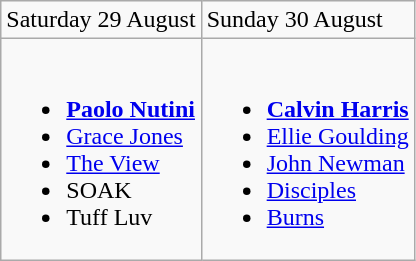<table class="wikitable">
<tr>
<td>Saturday 29 August</td>
<td>Sunday 30 August</td>
</tr>
<tr valign="top">
<td><br><ul><li><strong><a href='#'>Paolo Nutini</a></strong></li><li><a href='#'>Grace Jones</a></li><li><a href='#'>The View</a></li><li>SOAK</li><li>Tuff Luv</li></ul></td>
<td><br><ul><li><strong><a href='#'>Calvin Harris</a></strong></li><li><a href='#'>Ellie Goulding</a></li><li><a href='#'>John Newman</a></li><li><a href='#'>Disciples</a></li><li><a href='#'>Burns</a></li></ul></td>
</tr>
</table>
